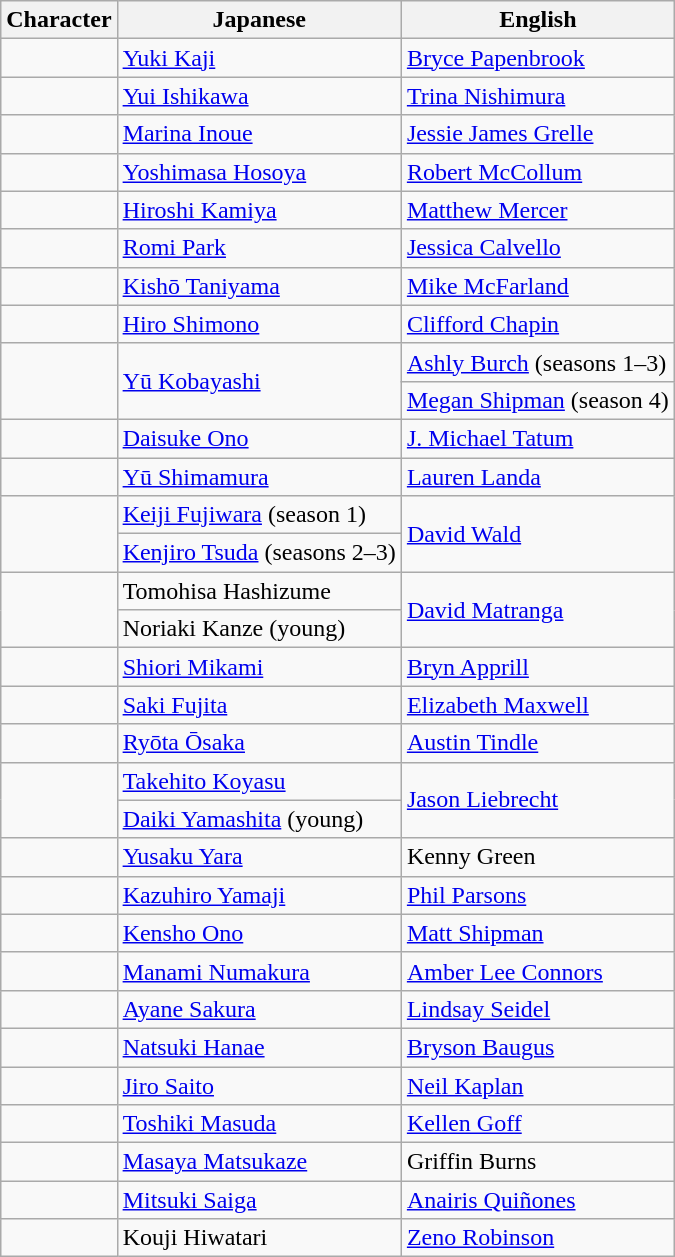<table class="wikitable">
<tr>
<th>Character</th>
<th>Japanese</th>
<th>English</th>
</tr>
<tr>
<td></td>
<td><a href='#'>Yuki Kaji</a></td>
<td><a href='#'>Bryce Papenbrook</a></td>
</tr>
<tr>
<td></td>
<td><a href='#'>Yui Ishikawa</a></td>
<td><a href='#'>Trina Nishimura</a></td>
</tr>
<tr>
<td></td>
<td><a href='#'>Marina Inoue</a></td>
<td><a href='#'>Jessie James Grelle</a></td>
</tr>
<tr>
<td></td>
<td><a href='#'>Yoshimasa Hosoya</a></td>
<td><a href='#'>Robert McCollum</a></td>
</tr>
<tr>
<td></td>
<td><a href='#'>Hiroshi Kamiya</a></td>
<td><a href='#'>Matthew Mercer</a></td>
</tr>
<tr>
<td></td>
<td><a href='#'>Romi Park</a></td>
<td><a href='#'>Jessica Calvello</a></td>
</tr>
<tr>
<td></td>
<td><a href='#'>Kishō Taniyama</a></td>
<td><a href='#'>Mike McFarland</a></td>
</tr>
<tr>
<td></td>
<td><a href='#'>Hiro Shimono</a></td>
<td><a href='#'>Clifford Chapin</a></td>
</tr>
<tr>
<td rowspan="2"></td>
<td rowspan="2"><a href='#'>Yū Kobayashi</a></td>
<td><a href='#'>Ashly Burch</a> (seasons 1–3)</td>
</tr>
<tr>
<td><a href='#'>Megan Shipman</a> (season 4)</td>
</tr>
<tr>
<td></td>
<td><a href='#'>Daisuke Ono</a></td>
<td><a href='#'>J. Michael Tatum</a></td>
</tr>
<tr>
<td></td>
<td><a href='#'>Yū Shimamura</a></td>
<td><a href='#'>Lauren Landa</a></td>
</tr>
<tr>
<td rowspan="2"></td>
<td><a href='#'>Keiji Fujiwara</a> (season 1)</td>
<td rowspan="2"><a href='#'>David Wald</a></td>
</tr>
<tr>
<td><a href='#'>Kenjiro Tsuda</a> (seasons 2–3)</td>
</tr>
<tr>
<td rowspan="2"></td>
<td>Tomohisa Hashizume</td>
<td rowspan="2"><a href='#'>David Matranga</a></td>
</tr>
<tr>
<td>Noriaki Kanze (young)</td>
</tr>
<tr>
<td></td>
<td><a href='#'>Shiori Mikami</a></td>
<td><a href='#'>Bryn Apprill</a></td>
</tr>
<tr>
<td></td>
<td><a href='#'>Saki Fujita</a></td>
<td><a href='#'>Elizabeth Maxwell</a></td>
</tr>
<tr>
<td></td>
<td><a href='#'>Ryōta Ōsaka</a></td>
<td><a href='#'>Austin Tindle</a></td>
</tr>
<tr>
<td rowspan="2"></td>
<td><a href='#'>Takehito Koyasu</a></td>
<td rowspan="2"><a href='#'>Jason Liebrecht</a></td>
</tr>
<tr>
<td><a href='#'>Daiki Yamashita</a> (young)</td>
</tr>
<tr>
<td></td>
<td><a href='#'>Yusaku Yara</a></td>
<td>Kenny Green</td>
</tr>
<tr>
<td></td>
<td><a href='#'>Kazuhiro Yamaji</a></td>
<td><a href='#'>Phil Parsons</a></td>
</tr>
<tr>
<td></td>
<td><a href='#'>Kensho Ono</a></td>
<td><a href='#'>Matt Shipman</a></td>
</tr>
<tr>
<td></td>
<td><a href='#'>Manami Numakura</a></td>
<td><a href='#'>Amber Lee Connors</a></td>
</tr>
<tr>
<td></td>
<td><a href='#'>Ayane Sakura</a></td>
<td><a href='#'>Lindsay Seidel</a></td>
</tr>
<tr>
<td></td>
<td><a href='#'>Natsuki Hanae</a></td>
<td><a href='#'>Bryson Baugus</a></td>
</tr>
<tr>
<td></td>
<td><a href='#'>Jiro Saito</a></td>
<td><a href='#'>Neil Kaplan</a></td>
</tr>
<tr>
<td></td>
<td><a href='#'>Toshiki Masuda</a></td>
<td><a href='#'>Kellen Goff</a></td>
</tr>
<tr>
<td></td>
<td><a href='#'>Masaya Matsukaze</a></td>
<td>Griffin Burns</td>
</tr>
<tr>
<td></td>
<td><a href='#'>Mitsuki Saiga</a></td>
<td><a href='#'>Anairis Quiñones</a></td>
</tr>
<tr>
<td></td>
<td>Kouji Hiwatari</td>
<td><a href='#'>Zeno Robinson</a></td>
</tr>
</table>
